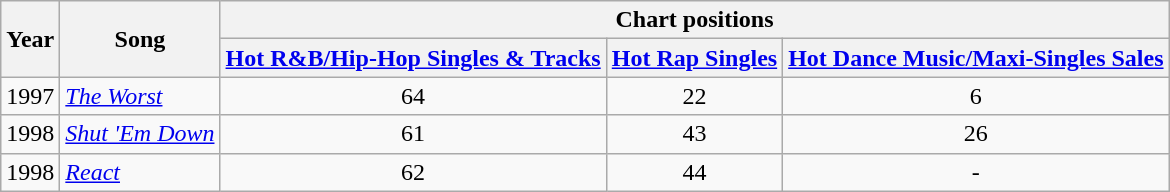<table class="wikitable">
<tr>
<th rowspan="2"><strong>Year</strong></th>
<th rowspan="2"><strong>Song</strong></th>
<th colspan="3"><strong>Chart positions</strong></th>
</tr>
<tr>
<th><a href='#'>Hot R&B/Hip-Hop Singles & Tracks</a></th>
<th><a href='#'>Hot Rap Singles</a></th>
<th><a href='#'>Hot Dance Music/Maxi-Singles Sales</a></th>
</tr>
<tr>
<td>1997</td>
<td><em><a href='#'>The Worst</a></em></td>
<td align="center">64</td>
<td align="center">22</td>
<td align="center">6</td>
</tr>
<tr>
<td>1998</td>
<td><em><a href='#'>Shut 'Em Down</a></em></td>
<td align="center">61</td>
<td align="center">43</td>
<td align="center">26</td>
</tr>
<tr>
<td>1998</td>
<td><em><a href='#'>React</a></em></td>
<td align="center">62</td>
<td align="center">44</td>
<td align="center">-</td>
</tr>
</table>
